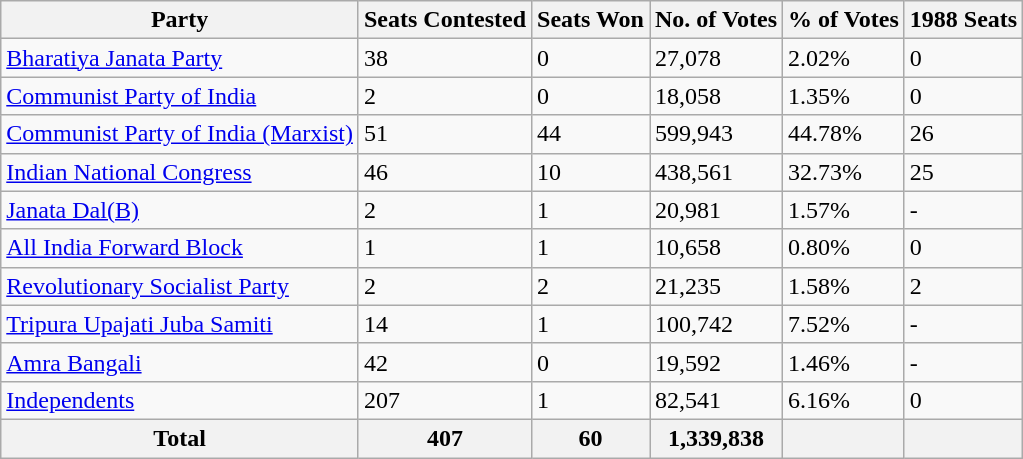<table class="wikitable sortable">
<tr>
<th>Party</th>
<th>Seats Contested</th>
<th>Seats Won</th>
<th>No. of Votes</th>
<th>% of Votes</th>
<th>1988 Seats</th>
</tr>
<tr>
<td><a href='#'>Bharatiya Janata Party</a></td>
<td>38</td>
<td>0</td>
<td>27,078</td>
<td>2.02%</td>
<td>0</td>
</tr>
<tr>
<td><a href='#'>Communist Party of India</a></td>
<td>2</td>
<td>0</td>
<td>18,058</td>
<td>1.35%</td>
<td>0</td>
</tr>
<tr>
<td><a href='#'>Communist Party of India (Marxist)</a></td>
<td>51</td>
<td>44</td>
<td>599,943</td>
<td>44.78%</td>
<td>26</td>
</tr>
<tr>
<td><a href='#'>Indian National Congress</a></td>
<td>46</td>
<td>10</td>
<td>438,561</td>
<td>32.73%</td>
<td>25</td>
</tr>
<tr>
<td><a href='#'>Janata Dal(B)</a></td>
<td>2</td>
<td>1</td>
<td>20,981</td>
<td>1.57%</td>
<td>-</td>
</tr>
<tr>
<td><a href='#'>All India Forward Block</a></td>
<td>1</td>
<td>1</td>
<td>10,658</td>
<td>0.80%</td>
<td>0</td>
</tr>
<tr>
<td><a href='#'>Revolutionary Socialist Party</a></td>
<td>2</td>
<td>2</td>
<td>21,235</td>
<td>1.58%</td>
<td>2</td>
</tr>
<tr>
<td><a href='#'>Tripura Upajati Juba Samiti</a></td>
<td>14</td>
<td>1</td>
<td>100,742</td>
<td>7.52%</td>
<td>-</td>
</tr>
<tr>
<td><a href='#'>Amra Bangali</a></td>
<td>42</td>
<td>0</td>
<td>19,592</td>
<td>1.46%</td>
<td>-</td>
</tr>
<tr>
<td><a href='#'>Independents</a></td>
<td>207</td>
<td>1</td>
<td>82,541</td>
<td>6.16%</td>
<td>0</td>
</tr>
<tr>
<th>Total</th>
<th>407</th>
<th>60</th>
<th>1,339,838</th>
<th></th>
<th></th>
</tr>
</table>
